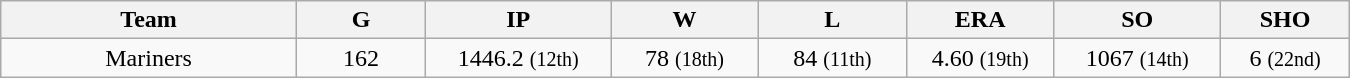<table class="wikitable sortable">
<tr>
<th bgcolor="#DDDDFF" width="16%">Team</th>
<th bgcolor="#DDDDFF" width="7%">G</th>
<th bgcolor="#DDDDFF" width="10%">IP</th>
<th bgcolor="#DDDDFF" width="8%">W</th>
<th bgcolor="#DDDDFF" width="8%">L</th>
<th bgcolor="#DDDDFF" width="8%">ERA</th>
<th bgcolor="#DDDDFF" width="9%">SO</th>
<th bgcolor="#DDDDFF" width="7%">SHO</th>
</tr>
<tr align="center">
<td>Mariners</td>
<td>162</td>
<td>1446.2 <small>(12th)</small></td>
<td>78 <small>(18th)</small></td>
<td>84 <small>(11th)</small></td>
<td>4.60 <small>(19th)</small></td>
<td>1067 <small>(14th)</small></td>
<td>6 <small>(22nd)</small></td>
</tr>
</table>
